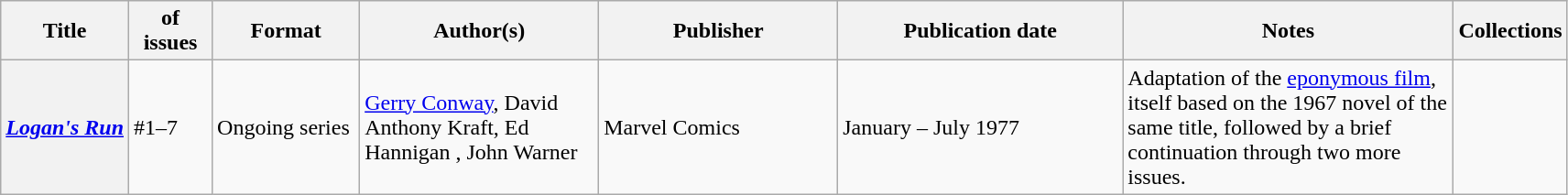<table class="wikitable">
<tr>
<th>Title</th>
<th style="width:40pt"> of issues</th>
<th style="width:75pt">Format</th>
<th style="width:125pt">Author(s)</th>
<th style="width:125pt">Publisher</th>
<th style="width:150pt">Publication date</th>
<th style="width:175pt">Notes</th>
<th>Collections</th>
</tr>
<tr>
<th><em><a href='#'>Logan's Run</a></em></th>
<td>#1–7</td>
<td>Ongoing series</td>
<td><a href='#'>Gerry Conway</a>, David Anthony Kraft, Ed Hannigan , John Warner</td>
<td>Marvel Comics</td>
<td>January – July 1977</td>
<td>Adaptation of the <a href='#'>eponymous film</a>, itself based on the 1967 novel of the same title, followed by a brief continuation through two more issues.</td>
<td></td>
</tr>
</table>
